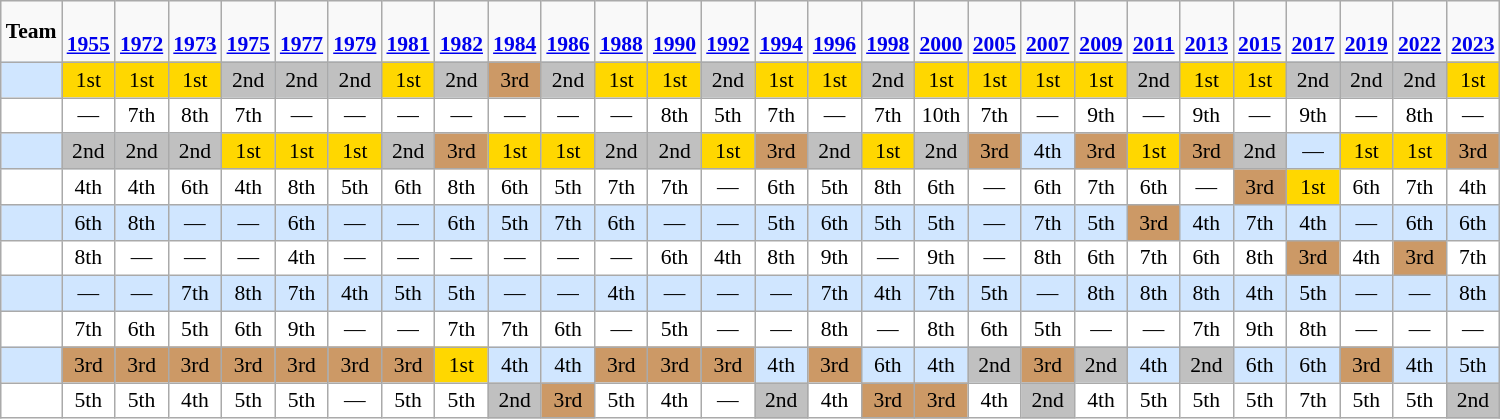<table class="wikitable" style="text-align:center; font-size:90%">
<tr>
<td><strong>Team</strong></td>
<td><strong><br><a href='#'>1955</a></strong></td>
<td><strong><br><a href='#'>1972</a></strong></td>
<td><strong><br><a href='#'>1973</a></strong></td>
<td><strong><br><a href='#'>1975</a></strong></td>
<td><strong><br><a href='#'>1977</a></strong></td>
<td><strong><br><a href='#'>1979</a></strong></td>
<td><strong><br><a href='#'>1981</a></strong></td>
<td><strong><br><a href='#'>1982</a></strong></td>
<td><strong><br><a href='#'>1984</a></strong></td>
<td><strong><br><a href='#'>1986</a></strong></td>
<td><strong><br><a href='#'>1988</a></strong></td>
<td><strong><br><a href='#'>1990</a></strong></td>
<td><strong><br><a href='#'>1992</a></strong></td>
<td><strong><br><a href='#'>1994</a></strong></td>
<td><strong><br><a href='#'>1996</a></strong></td>
<td><strong><br><a href='#'>1998</a></strong></td>
<td><strong><br><a href='#'>2000</a></strong></td>
<td><strong><br><a href='#'>2005</a></strong></td>
<td><strong><br><a href='#'>2007</a></strong></td>
<td><strong><br><a href='#'>2009</a></strong></td>
<td><strong><br><a href='#'>2011</a></strong></td>
<td><strong><br><a href='#'>2013</a></strong></td>
<td><strong><br><a href='#'>2015</a></strong></td>
<td><strong><br><a href='#'>2017</a></strong></td>
<td><strong><br><a href='#'>2019</a></strong></td>
<td><strong><br><a href='#'>2022</a></strong></td>
<td><strong><br><a href='#'>2023</a></strong></td>
</tr>
<tr bgcolor=#D0E6FF>
<td align=left></td>
<td bgcolor=gold>1st</td>
<td bgcolor=gold>1st</td>
<td bgcolor=gold>1st</td>
<td bgcolor=silver>2nd</td>
<td bgcolor=silver>2nd</td>
<td bgcolor=silver>2nd</td>
<td bgcolor=gold>1st</td>
<td bgcolor=silver>2nd</td>
<td bgcolor=#cc9966>3rd</td>
<td bgcolor=silver>2nd</td>
<td bgcolor=gold>1st</td>
<td bgcolor=gold>1st</td>
<td bgcolor=silver>2nd</td>
<td bgcolor=gold>1st</td>
<td bgcolor=gold>1st</td>
<td bgcolor=silver>2nd</td>
<td bgcolor=gold>1st</td>
<td bgcolor=gold>1st</td>
<td bgcolor=gold>1st</td>
<td bgcolor=gold>1st</td>
<td bgcolor=silver>2nd</td>
<td bgcolor=gold>1st</td>
<td bgcolor=gold>1st</td>
<td bgcolor=silver>2nd</td>
<td bgcolor=silver>2nd</td>
<td bgcolor=silver>2nd</td>
<td bgcolor=gold>1st</td>
</tr>
<tr bgcolor=#FFFFFF>
<td align=left></td>
<td>—</td>
<td>7th</td>
<td>8th</td>
<td>7th</td>
<td>—</td>
<td>—</td>
<td>—</td>
<td>—</td>
<td>—</td>
<td>—</td>
<td>—</td>
<td>8th</td>
<td>5th</td>
<td>7th</td>
<td>—</td>
<td>7th</td>
<td>10th</td>
<td>7th</td>
<td>—</td>
<td>9th</td>
<td>—</td>
<td>9th</td>
<td>—</td>
<td>9th</td>
<td>—</td>
<td>8th</td>
<td>—</td>
</tr>
<tr bgcolor=#D0E6FF>
<td align=left></td>
<td bgcolor=silver>2nd</td>
<td bgcolor=silver>2nd</td>
<td bgcolor=silver>2nd</td>
<td bgcolor=gold>1st</td>
<td bgcolor=gold>1st</td>
<td bgcolor=gold>1st</td>
<td bgcolor=silver>2nd</td>
<td bgcolor=#cc9966>3rd</td>
<td bgcolor=gold>1st</td>
<td bgcolor=gold>1st</td>
<td bgcolor=silver>2nd</td>
<td bgcolor=silver>2nd</td>
<td bgcolor=gold>1st</td>
<td bgcolor=#cc9966>3rd</td>
<td bgcolor=silver>2nd</td>
<td bgcolor=gold>1st</td>
<td bgcolor=silver>2nd</td>
<td bgcolor=#cc9966>3rd</td>
<td>4th</td>
<td bgcolor=#cc9966>3rd</td>
<td bgcolor=gold>1st</td>
<td bgcolor=#cc9966>3rd</td>
<td bgcolor=silver>2nd</td>
<td>—</td>
<td bgcolor=gold>1st</td>
<td bgcolor=gold>1st</td>
<td bgcolor=#cc9966>3rd</td>
</tr>
<tr bgcolor=#FFFFFF>
<td align=left></td>
<td>4th</td>
<td>4th</td>
<td>6th</td>
<td>4th</td>
<td>8th</td>
<td>5th</td>
<td>6th</td>
<td>8th</td>
<td>6th</td>
<td>5th</td>
<td>7th</td>
<td>7th</td>
<td>—</td>
<td>6th</td>
<td>5th</td>
<td>8th</td>
<td>6th</td>
<td>—</td>
<td>6th</td>
<td>7th</td>
<td>6th</td>
<td>—</td>
<td bgcolor=#cc9966>3rd</td>
<td bgcolor=gold>1st</td>
<td>6th</td>
<td>7th</td>
<td>4th</td>
</tr>
<tr bgcolor=#D0E6FF>
<td align=left></td>
<td>6th</td>
<td>8th</td>
<td>—</td>
<td>—</td>
<td>6th</td>
<td>—</td>
<td>—</td>
<td>6th</td>
<td>5th</td>
<td>7th</td>
<td>6th</td>
<td>—</td>
<td>—</td>
<td>5th</td>
<td>6th</td>
<td>5th</td>
<td>5th</td>
<td>—</td>
<td>7th</td>
<td>5th</td>
<td bgcolor=#cc9966>3rd</td>
<td>4th</td>
<td>7th</td>
<td>4th</td>
<td>—</td>
<td>6th</td>
<td>6th</td>
</tr>
<tr bgcolor=#FFFFFF>
<td align=left></td>
<td>8th</td>
<td>—</td>
<td>—</td>
<td>—</td>
<td>4th</td>
<td>—</td>
<td>—</td>
<td>—</td>
<td>—</td>
<td>—</td>
<td>—</td>
<td>6th</td>
<td>4th</td>
<td>8th</td>
<td>9th</td>
<td>—</td>
<td>9th</td>
<td>—</td>
<td>8th</td>
<td>6th</td>
<td>7th</td>
<td>6th</td>
<td>8th</td>
<td bgcolor=#cc9966>3rd</td>
<td>4th</td>
<td bgcolor=#cc9966>3rd</td>
<td>7th</td>
</tr>
<tr bgcolor=#D0E6FF>
<td align=left></td>
<td>—</td>
<td>—</td>
<td>7th</td>
<td>8th</td>
<td>7th</td>
<td>4th</td>
<td>5th</td>
<td>5th</td>
<td>—</td>
<td>—</td>
<td>4th</td>
<td>—</td>
<td>—</td>
<td>—</td>
<td>7th</td>
<td>4th</td>
<td>7th</td>
<td>5th</td>
<td>—</td>
<td>8th</td>
<td>8th</td>
<td>8th</td>
<td>4th</td>
<td>5th</td>
<td>—</td>
<td>—</td>
<td>8th</td>
</tr>
<tr bgcolor=#FFFFFF>
<td align=left></td>
<td>7th</td>
<td>6th</td>
<td>5th</td>
<td>6th</td>
<td>9th</td>
<td>—</td>
<td>—</td>
<td>7th</td>
<td>7th</td>
<td>6th</td>
<td>—</td>
<td>5th</td>
<td>—</td>
<td>—</td>
<td>8th</td>
<td>—</td>
<td>8th</td>
<td>6th</td>
<td>5th</td>
<td>—</td>
<td>—</td>
<td>7th</td>
<td>9th</td>
<td>8th</td>
<td>—</td>
<td>—</td>
<td>—</td>
</tr>
<tr bgcolor=#D0E6FF>
<td align=left></td>
<td bgcolor=#cc9966>3rd</td>
<td bgcolor=#cc9966>3rd</td>
<td bgcolor=#cc9966>3rd</td>
<td bgcolor=#cc9966>3rd</td>
<td bgcolor=#cc9966>3rd</td>
<td bgcolor=#cc9966>3rd</td>
<td bgcolor=#cc9966>3rd</td>
<td bgcolor=gold>1st</td>
<td>4th</td>
<td>4th</td>
<td bgcolor=#cc9966>3rd</td>
<td bgcolor=#cc9966>3rd</td>
<td bgcolor=#cc9966>3rd</td>
<td>4th</td>
<td bgcolor=#cc9966>3rd</td>
<td>6th</td>
<td>4th</td>
<td bgcolor=silver>2nd</td>
<td bgcolor=#cc9966>3rd</td>
<td bgcolor=silver>2nd</td>
<td>4th</td>
<td bgcolor=silver>2nd</td>
<td>6th</td>
<td>6th</td>
<td bgcolor=#cc9966>3rd</td>
<td>4th</td>
<td>5th</td>
</tr>
<tr bgcolor=#FFFFFF>
<td align=left></td>
<td>5th</td>
<td>5th</td>
<td>4th</td>
<td>5th</td>
<td>5th</td>
<td>—</td>
<td>5th</td>
<td>5th</td>
<td bgcolor=silver>2nd</td>
<td bgcolor=#cc9966>3rd</td>
<td>5th</td>
<td>4th</td>
<td>—</td>
<td bgcolor=silver>2nd</td>
<td>4th</td>
<td bgcolor=#cc9966>3rd</td>
<td bgcolor=#cc9966>3rd</td>
<td>4th</td>
<td bgcolor=silver>2nd</td>
<td>4th</td>
<td>5th</td>
<td>5th</td>
<td>5th</td>
<td>7th</td>
<td>5th</td>
<td>5th</td>
<td bgcolor=silver>2nd</td>
</tr>
</table>
